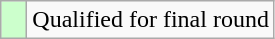<table class="wikitable">
<tr>
<td style="width:10px; background:#cfc"></td>
<td>Qualified for final round</td>
</tr>
</table>
